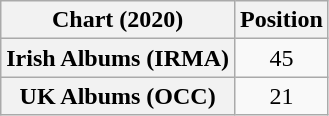<table class="wikitable plainrowheaders">
<tr>
<th>Chart (2020)</th>
<th>Position</th>
</tr>
<tr>
<th scope="row">Irish Albums (IRMA)</th>
<td align="center">45</td>
</tr>
<tr>
<th scope="row">UK Albums (OCC)</th>
<td align="center">21</td>
</tr>
</table>
